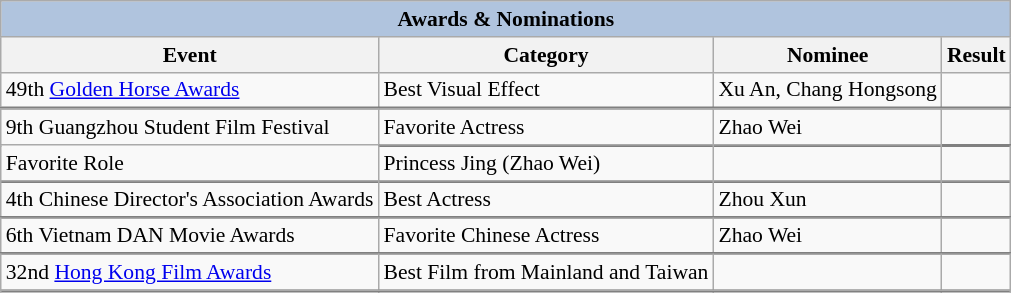<table class="wikitable" style="font-size:90%;">
<tr>
<th colspan="4" style="background:LightSteelBlue;">Awards & Nominations</th>
</tr>
<tr>
<th>Event</th>
<th>Category</th>
<th>Nominee</th>
<th>Result</th>
</tr>
<tr>
<td rowspan=1>49th <a href='#'>Golden Horse Awards</a></td>
<td>Best Visual Effect</td>
<td>Xu An, Chang Hongsong</td>
<td></td>
</tr>
<tr style="border-top:2px solid gray;">
</tr>
<tr>
<td rowspan=2>9th Guangzhou Student Film Festival</td>
<td>Favorite Actress</td>
<td>Zhao Wei</td>
<td></td>
</tr>
<tr style="border-top:2px solid gray;">
</tr>
<tr>
<td>Favorite Role</td>
<td>Princess Jing (Zhao Wei)</td>
<td></td>
</tr>
<tr style="border-top:2px solid gray;">
</tr>
<tr>
<td rowspan=1>4th Chinese Director's Association Awards</td>
<td>Best Actress</td>
<td>Zhou Xun</td>
<td></td>
</tr>
<tr style="border-top:2px solid gray;">
</tr>
<tr>
<td>6th Vietnam DAN Movie Awards</td>
<td>Favorite Chinese Actress</td>
<td>Zhao Wei</td>
<td></td>
</tr>
<tr style="border-top:2px solid gray;">
</tr>
<tr>
<td>32nd <a href='#'>Hong Kong Film Awards</a></td>
<td>Best Film from Mainland and Taiwan</td>
<td></td>
<td></td>
</tr>
<tr style="border-top:2px solid gray;">
</tr>
<tr>
</tr>
</table>
